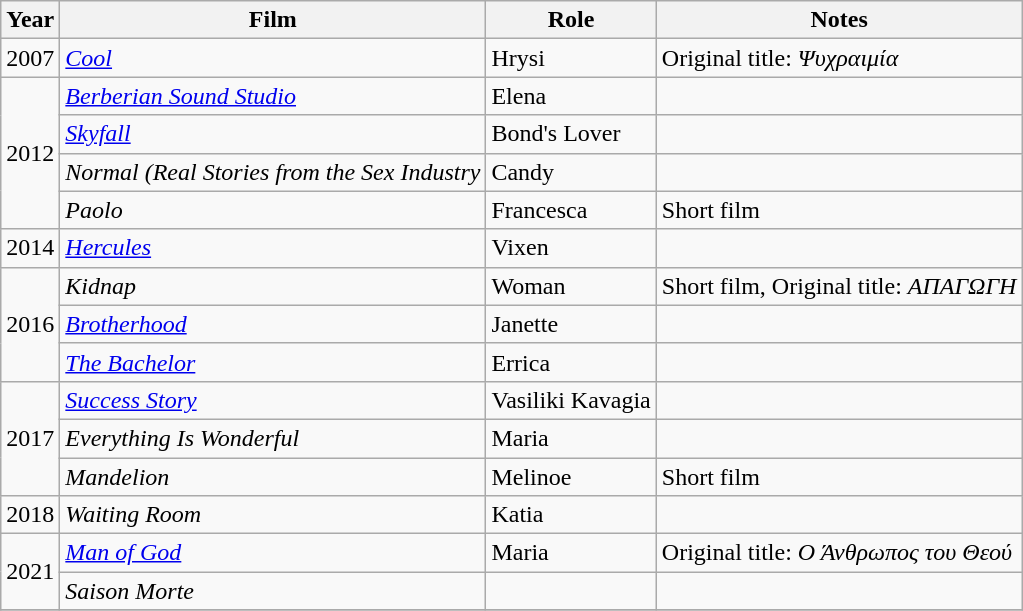<table class="wikitable">
<tr>
<th>Year</th>
<th>Film</th>
<th>Role</th>
<th>Notes</th>
</tr>
<tr>
<td>2007</td>
<td><em><a href='#'>Cool</a></em></td>
<td>Hrysi</td>
<td>Original title: <em>Ψυχραιμία</em></td>
</tr>
<tr>
<td rowspan="4">2012</td>
<td><em><a href='#'>Berberian Sound Studio</a></em></td>
<td>Elena</td>
<td></td>
</tr>
<tr>
<td><em><a href='#'>Skyfall</a></em></td>
<td>Bond's Lover</td>
<td></td>
</tr>
<tr>
<td><em>Normal (Real Stories from the Sex Industry</em></td>
<td>Candy</td>
<td></td>
</tr>
<tr>
<td><em>Paolo</em></td>
<td>Francesca</td>
<td>Short film</td>
</tr>
<tr>
<td>2014</td>
<td><em><a href='#'>Hercules</a></em></td>
<td>Vixen</td>
<td></td>
</tr>
<tr>
<td rowspan="3">2016</td>
<td><em>Kidnap</em></td>
<td>Woman</td>
<td>Short film, Original title: <em>ΑΠΑΓΩΓΗ</em></td>
</tr>
<tr>
<td><em><a href='#'>Brotherhood</a></em></td>
<td>Janette</td>
<td></td>
</tr>
<tr>
<td><em><a href='#'>The Bachelor</a></em></td>
<td>Errica</td>
<td></td>
</tr>
<tr>
<td rowspan="3">2017</td>
<td><em><a href='#'>Success Story</a></em></td>
<td>Vasiliki Kavagia</td>
<td></td>
</tr>
<tr>
<td><em>Everything Is Wonderful</em></td>
<td>Maria</td>
<td></td>
</tr>
<tr>
<td><em>Mandelion</em></td>
<td>Melinoe</td>
<td>Short film</td>
</tr>
<tr>
<td>2018</td>
<td><em>Waiting Room</em></td>
<td>Katia</td>
<td></td>
</tr>
<tr>
<td rowspan="2">2021</td>
<td><em><a href='#'>Man of God</a></em></td>
<td>Maria</td>
<td>Original title: <em>Ο Άνθρωπος του Θεού</em></td>
</tr>
<tr>
<td><em>Saison Morte</em></td>
<td></td>
<td></td>
</tr>
<tr>
</tr>
</table>
